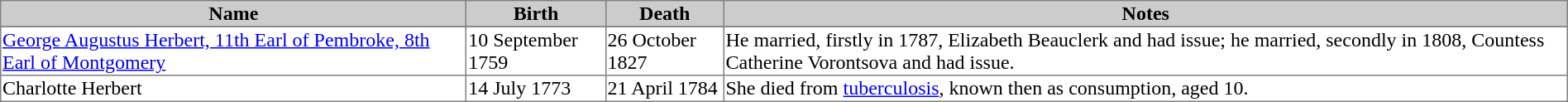<table border=1 style="border-collapse: collapse;">
<tr bgcolor=cccccc>
<th>Name</th>
<th>Birth</th>
<th>Death</th>
<th>Notes</th>
</tr>
<tr>
</tr>
<tr>
<td><a href='#'>George Augustus Herbert, 11th Earl of Pembroke, 8th Earl of Montgomery</a></td>
<td>10 September 1759</td>
<td>26 October 1827</td>
<td>He married, firstly in 1787, Elizabeth Beauclerk and had issue; he married, secondly in 1808, Countess Catherine Vorontsova and had issue.</td>
</tr>
<tr>
<td>Charlotte Herbert</td>
<td>14 July 1773</td>
<td>21 April 1784</td>
<td>She died from <a href='#'>tuberculosis</a>, known then as consumption, aged 10.</td>
</tr>
</table>
